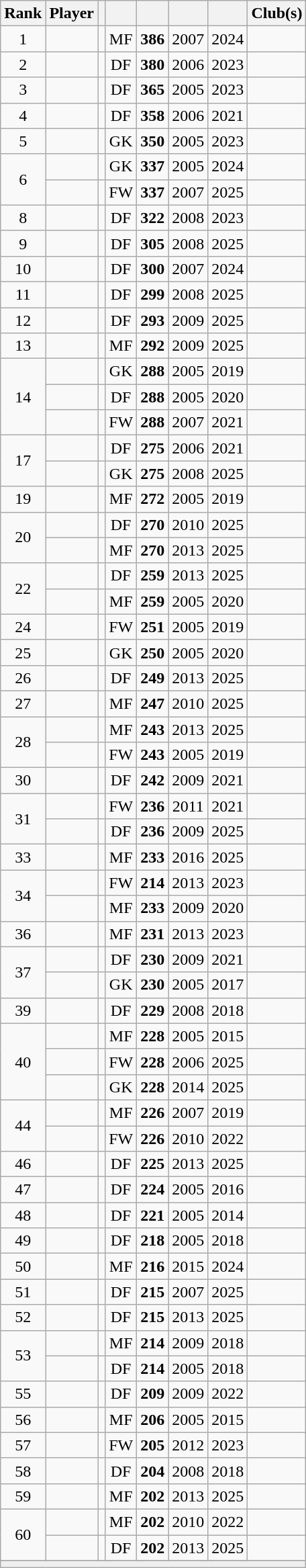<table class="wikitable sortable" style="text-align: center;">
<tr>
<th>Rank</th>
<th>Player</th>
<th></th>
<th></th>
<th></th>
<th></th>
<th></th>
<th>Club(s)</th>
</tr>
<tr>
<td>1</td>
<td align="left"></td>
<td></td>
<td>MF</td>
<td><strong>386</strong></td>
<td>2007</td>
<td>2024</td>
<td align="left"></td>
</tr>
<tr>
<td>2</td>
<td align="left"></td>
<td></td>
<td>DF</td>
<td><strong>380</strong></td>
<td>2006</td>
<td>2023</td>
<td align="left"></td>
</tr>
<tr>
<td>3</td>
<td align="left"></td>
<td></td>
<td>DF</td>
<td><strong>365</strong></td>
<td>2005</td>
<td>2023</td>
<td align="left"></td>
</tr>
<tr>
<td>4</td>
<td align="left"></td>
<td></td>
<td>DF</td>
<td><strong>358</strong></td>
<td>2006</td>
<td>2021</td>
<td align="left"></td>
</tr>
<tr>
<td>5</td>
<td align="left"></td>
<td></td>
<td>GK</td>
<td><strong>350</strong></td>
<td>2005</td>
<td>2023</td>
<td align="left"></td>
</tr>
<tr>
<td rowspan="2">6</td>
<td align="left"></td>
<td></td>
<td>GK</td>
<td><strong>337</strong></td>
<td>2005</td>
<td>2024</td>
<td align="left"></td>
</tr>
<tr>
<td align="left"><strong></strong></td>
<td></td>
<td>FW</td>
<td><strong>337</strong></td>
<td>2007</td>
<td>2025</td>
<td align="left"></td>
</tr>
<tr>
<td>8</td>
<td align="left"></td>
<td></td>
<td>DF</td>
<td><strong>322</strong></td>
<td>2008</td>
<td>2023</td>
<td align="left"></td>
</tr>
<tr>
<td>9</td>
<td align="left"><strong></strong></td>
<td></td>
<td>DF</td>
<td><strong>305</strong></td>
<td>2008</td>
<td>2025</td>
<td align="left"></td>
</tr>
<tr>
<td>10</td>
<td align="left"></td>
<td></td>
<td>DF</td>
<td><strong>300</strong></td>
<td>2007</td>
<td>2024</td>
<td align="left"></td>
</tr>
<tr>
<td>11</td>
<td align="left"><strong></strong></td>
<td></td>
<td>DF</td>
<td><strong>299</strong></td>
<td>2008</td>
<td>2025</td>
<td align="left"></td>
</tr>
<tr>
<td>12</td>
<td align="left"><strong></strong></td>
<td></td>
<td>DF</td>
<td><strong>293</strong></td>
<td>2009</td>
<td>2025</td>
<td align="left"></td>
</tr>
<tr>
<td>13</td>
<td align="left"><strong></strong></td>
<td></td>
<td>MF</td>
<td><strong>292</strong></td>
<td>2009</td>
<td>2025</td>
<td align="left"></td>
</tr>
<tr>
<td rowspan="3">14</td>
<td align="left"></td>
<td></td>
<td>GK</td>
<td><strong>288</strong></td>
<td>2005</td>
<td>2019</td>
<td align="left"></td>
</tr>
<tr>
<td align="left"></td>
<td></td>
<td>DF</td>
<td><strong>288</strong></td>
<td>2005</td>
<td>2020</td>
<td align="left"></td>
</tr>
<tr>
<td align="left"></td>
<td></td>
<td>FW</td>
<td><strong>288</strong></td>
<td>2007</td>
<td>2021</td>
<td align="left"></td>
</tr>
<tr>
<td rowspan="2">17</td>
<td align="left"></td>
<td></td>
<td>DF</td>
<td><strong>275</strong></td>
<td>2006</td>
<td>2021</td>
<td align="left"></td>
</tr>
<tr>
<td align="left"><strong></strong></td>
<td></td>
<td>GK</td>
<td><strong>275</strong></td>
<td>2008</td>
<td>2025</td>
<td align="left"></td>
</tr>
<tr>
<td>19</td>
<td align="left"></td>
<td></td>
<td>MF</td>
<td><strong>272</strong></td>
<td>2005</td>
<td>2019</td>
<td align="left"></td>
</tr>
<tr>
<td rowspan="2">20</td>
<td align="left"><strong></strong></td>
<td></td>
<td>DF</td>
<td><strong>270</strong></td>
<td>2010</td>
<td>2025</td>
<td align="left"></td>
</tr>
<tr>
<td align="left"><strong></strong></td>
<td></td>
<td>MF</td>
<td><strong>270</strong></td>
<td>2013</td>
<td>2025</td>
<td align="left"></td>
</tr>
<tr>
<td rowspan="2">22</td>
<td align="left"><strong></strong></td>
<td></td>
<td>DF</td>
<td><strong>259</strong></td>
<td>2013</td>
<td>2025</td>
<td align="left"></td>
</tr>
<tr>
<td align="left"></td>
<td></td>
<td>MF</td>
<td><strong>259</strong></td>
<td>2005</td>
<td>2020</td>
<td align="left"></td>
</tr>
<tr>
<td>24</td>
<td align="left"></td>
<td></td>
<td>FW</td>
<td><strong>251</strong></td>
<td>2005</td>
<td>2019</td>
<td align="left"></td>
</tr>
<tr>
<td>25</td>
<td align="left"></td>
<td></td>
<td>GK</td>
<td><strong>250</strong></td>
<td>2005</td>
<td>2020</td>
<td align="left"></td>
</tr>
<tr>
<td>26</td>
<td align="left"><strong></strong></td>
<td></td>
<td>DF</td>
<td><strong>249</strong></td>
<td>2013</td>
<td>2025</td>
<td align="left"></td>
</tr>
<tr>
<td>27</td>
<td align="left"><strong></strong></td>
<td></td>
<td>MF</td>
<td><strong>247</strong></td>
<td>2010</td>
<td>2025</td>
<td align="left"></td>
</tr>
<tr>
<td rowspan="2">28</td>
<td align="left"><strong></strong></td>
<td></td>
<td>MF</td>
<td><strong>243</strong></td>
<td>2013</td>
<td>2025</td>
<td align="left"></td>
</tr>
<tr>
<td align="left"></td>
<td></td>
<td>FW</td>
<td><strong>243</strong></td>
<td>2005</td>
<td>2019</td>
<td align="left"></td>
</tr>
<tr>
<td>30</td>
<td align="left"></td>
<td></td>
<td>DF</td>
<td><strong>242</strong></td>
<td>2009</td>
<td>2021</td>
<td align="left"></td>
</tr>
<tr>
<td rowspan="2">31</td>
<td align="left"></td>
<td></td>
<td>FW</td>
<td><strong>236</strong></td>
<td>2011</td>
<td>2021</td>
<td align="left"></td>
</tr>
<tr>
<td align="left"><strong></strong></td>
<td></td>
<td>DF</td>
<td><strong>236</strong></td>
<td>2009</td>
<td>2025</td>
<td align="left"></td>
</tr>
<tr>
<td>33</td>
<td align="left"></td>
<td></td>
<td>MF</td>
<td><strong>233</strong></td>
<td>2016</td>
<td>2025</td>
<td align="left"></td>
</tr>
<tr>
<td rowspan="2">34</td>
<td align="left"></td>
<td></td>
<td>FW</td>
<td><strong>214</strong></td>
<td>2013</td>
<td>2023</td>
<td align="left"></td>
</tr>
<tr>
<td align="left"></td>
<td></td>
<td>MF</td>
<td><strong>233</strong></td>
<td>2009</td>
<td>2020</td>
<td align="left"></td>
</tr>
<tr>
<td>36</td>
<td align="left"></td>
<td></td>
<td>MF</td>
<td><strong>231</strong></td>
<td>2013</td>
<td>2023</td>
<td align="left"></td>
</tr>
<tr>
<td rowspan="2">37</td>
<td align="left"></td>
<td></td>
<td>DF</td>
<td><strong>230</strong></td>
<td>2009</td>
<td>2021</td>
<td align="left"></td>
</tr>
<tr>
<td align="left"></td>
<td></td>
<td>GK</td>
<td><strong>230</strong></td>
<td>2005</td>
<td>2017</td>
<td align="left"></td>
</tr>
<tr>
<td>39</td>
<td align="left"></td>
<td></td>
<td>DF</td>
<td><strong>229</strong></td>
<td>2008</td>
<td>2018</td>
<td align="left"></td>
</tr>
<tr>
<td rowspan="3">40</td>
<td align="left"></td>
<td></td>
<td>MF</td>
<td><strong>228</strong></td>
<td>2005</td>
<td>2015</td>
<td align="left"></td>
</tr>
<tr>
<td align="left"><strong></strong></td>
<td></td>
<td>FW</td>
<td><strong>228</strong></td>
<td>2006</td>
<td>2025</td>
<td align="left"></td>
</tr>
<tr>
<td align="left"><strong></strong></td>
<td></td>
<td>GK</td>
<td><strong>228</strong></td>
<td>2014</td>
<td>2025</td>
<td align="left"></td>
</tr>
<tr>
<td rowspan="2">44</td>
<td align="left"></td>
<td></td>
<td>MF</td>
<td><strong>226</strong></td>
<td>2007</td>
<td>2019</td>
<td align="left"></td>
</tr>
<tr>
<td align="left"></td>
<td></td>
<td>FW</td>
<td><strong>226</strong></td>
<td>2010</td>
<td>2022</td>
<td align="left"></td>
</tr>
<tr>
<td>46</td>
<td align="left"><strong></strong></td>
<td></td>
<td>DF</td>
<td><strong>225</strong></td>
<td>2013</td>
<td>2025</td>
<td align="left"></td>
</tr>
<tr>
<td>47</td>
<td align="left"></td>
<td></td>
<td>DF</td>
<td><strong>224</strong></td>
<td>2005</td>
<td>2016</td>
<td align="left"></td>
</tr>
<tr>
<td>48</td>
<td align="left"></td>
<td></td>
<td>DF</td>
<td><strong>221</strong></td>
<td>2005</td>
<td>2014</td>
<td align="left"></td>
</tr>
<tr>
<td>49</td>
<td align="left"></td>
<td></td>
<td>DF</td>
<td><strong>218</strong></td>
<td>2005</td>
<td>2018</td>
<td align="left"></td>
</tr>
<tr>
<td>50</td>
<td align="left"></td>
<td></td>
<td>MF</td>
<td><strong>216</strong></td>
<td>2015</td>
<td>2024</td>
<td align="left"></td>
</tr>
<tr>
<td>51</td>
<td align="left"><strong></strong></td>
<td></td>
<td>DF</td>
<td><strong>215</strong></td>
<td>2007</td>
<td>2025</td>
<td align="left"></td>
</tr>
<tr>
<td>52</td>
<td align="left"><strong></strong></td>
<td></td>
<td>DF</td>
<td><strong>215</strong></td>
<td>2013</td>
<td>2025</td>
<td align="left"></td>
</tr>
<tr>
<td rowspan="2">53</td>
<td align="left"></td>
<td></td>
<td>MF</td>
<td><strong>214</strong></td>
<td>2009</td>
<td>2018</td>
<td align="left"></td>
</tr>
<tr>
<td align="left"></td>
<td></td>
<td>DF</td>
<td><strong>214</strong></td>
<td>2005</td>
<td>2018</td>
<td align="left"></td>
</tr>
<tr>
<td>55</td>
<td align="left"></td>
<td></td>
<td>DF</td>
<td><strong>209</strong></td>
<td>2009</td>
<td>2022</td>
<td align="left"></td>
</tr>
<tr>
<td>56</td>
<td align="left"></td>
<td></td>
<td>MF</td>
<td><strong>206</strong></td>
<td>2005</td>
<td>2015</td>
<td align="left"></td>
</tr>
<tr>
<td>57</td>
<td align="left"></td>
<td></td>
<td>FW</td>
<td><strong>205</strong></td>
<td>2012</td>
<td>2023</td>
<td align="left"></td>
</tr>
<tr>
<td>58</td>
<td align="left"></td>
<td></td>
<td>DF</td>
<td><strong>204</strong></td>
<td>2008</td>
<td>2018</td>
<td align="left"></td>
</tr>
<tr>
<td>59</td>
<td align="left"><strong></strong></td>
<td></td>
<td>MF</td>
<td><strong>202</strong></td>
<td>2013</td>
<td>2025</td>
<td align="left"></td>
</tr>
<tr>
<td rowspan="2">60</td>
<td align="left"></td>
<td></td>
<td>MF</td>
<td><strong>202</strong></td>
<td>2010</td>
<td>2022</td>
<td align="left"></td>
</tr>
<tr>
<td align="left"></td>
<td></td>
<td>DF</td>
<td><strong>202</strong></td>
<td>2013</td>
<td>2025</td>
<td align="left"></td>
</tr>
<tr>
</tr>
<tr bgcolor=efefef class="sortbottom">
<td colspan=8></td>
</tr>
</table>
